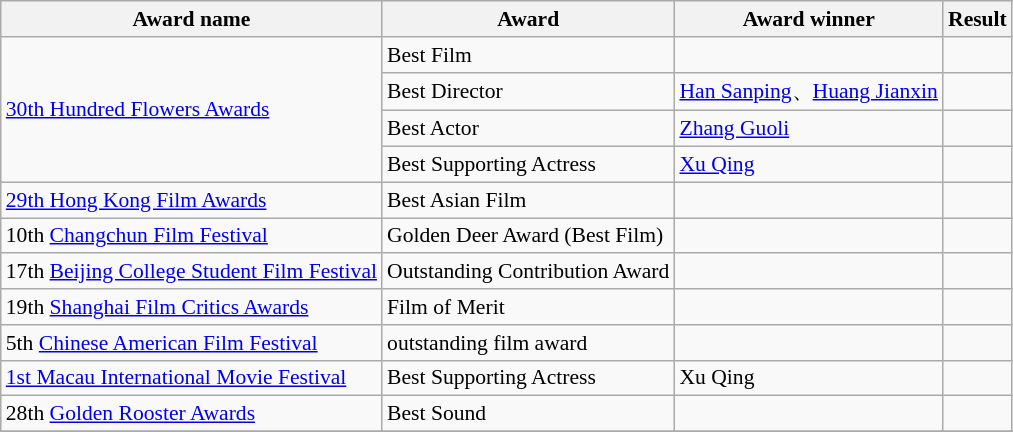<table class="wikitable" style="font-size: 90%;">
<tr>
<th>Award name</th>
<th>Award</th>
<th>Award winner</th>
<th>Result</th>
</tr>
<tr>
<td rowspan=4><a href='#'>30th Hundred Flowers Awards</a></td>
<td>Best Film</td>
<td></td>
<td></td>
</tr>
<tr>
<td>Best Director</td>
<td><a href='#'>Han Sanping</a>、<a href='#'>Huang Jianxin</a></td>
<td></td>
</tr>
<tr>
<td>Best Actor</td>
<td><a href='#'>Zhang Guoli</a></td>
<td></td>
</tr>
<tr>
<td>Best Supporting Actress</td>
<td><a href='#'>Xu Qing</a></td>
<td></td>
</tr>
<tr>
<td><a href='#'>29th Hong Kong Film Awards</a></td>
<td>Best Asian Film</td>
<td></td>
<td></td>
</tr>
<tr>
<td>10th <a href='#'>Changchun Film Festival</a></td>
<td>Golden Deer Award (Best Film)</td>
<td></td>
<td></td>
</tr>
<tr>
<td>17th <a href='#'>Beijing College Student Film Festival</a></td>
<td>Outstanding Contribution Award</td>
<td></td>
<td></td>
</tr>
<tr>
<td>19th <a href='#'>Shanghai Film Critics Awards</a></td>
<td>Film of Merit</td>
<td></td>
<td></td>
</tr>
<tr>
<td>5th <a href='#'>Chinese American Film Festival</a></td>
<td>outstanding film award</td>
<td></td>
<td></td>
</tr>
<tr>
<td><a href='#'>1st Macau International Movie Festival</a></td>
<td>Best Supporting Actress</td>
<td>Xu Qing</td>
<td></td>
</tr>
<tr>
<td>28th <a href='#'>Golden Rooster Awards</a></td>
<td>Best Sound</td>
<td></td>
<td></td>
</tr>
<tr>
</tr>
</table>
